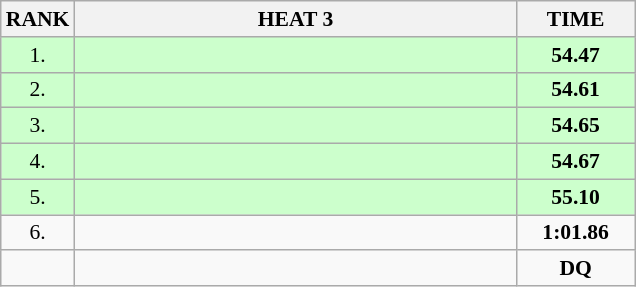<table class="wikitable" style="border-collapse: collapse; font-size: 90%;">
<tr>
<th>RANK</th>
<th style="width: 20em">HEAT 3</th>
<th style="width: 5em">TIME</th>
</tr>
<tr style="background:#ccffcc;">
<td align="center">1.</td>
<td></td>
<td align="center"><strong>54.47</strong></td>
</tr>
<tr style="background:#ccffcc;">
<td align="center">2.</td>
<td></td>
<td align="center"><strong>54.61</strong></td>
</tr>
<tr style="background:#ccffcc;">
<td align="center">3.</td>
<td></td>
<td align="center"><strong>54.65</strong></td>
</tr>
<tr style="background:#ccffcc;">
<td align="center">4.</td>
<td></td>
<td align="center"><strong>54.67</strong></td>
</tr>
<tr style="background:#ccffcc;">
<td align="center">5.</td>
<td></td>
<td align="center"><strong>55.10</strong></td>
</tr>
<tr>
<td align="center">6.</td>
<td></td>
<td align="center"><strong>1:01.86</strong></td>
</tr>
<tr>
<td align="center"></td>
<td></td>
<td align="center"><strong>DQ</strong></td>
</tr>
</table>
